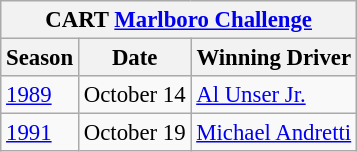<table class="wikitable" style="font-size: 95%;">
<tr>
<th colspan=3>CART <a href='#'>Marlboro Challenge</a></th>
</tr>
<tr>
<th>Season</th>
<th>Date</th>
<th>Winning Driver</th>
</tr>
<tr>
<td><a href='#'>1989</a></td>
<td>October 14</td>
<td> <a href='#'>Al Unser Jr.</a></td>
</tr>
<tr>
<td><a href='#'>1991</a></td>
<td>October 19</td>
<td> <a href='#'>Michael Andretti</a></td>
</tr>
</table>
